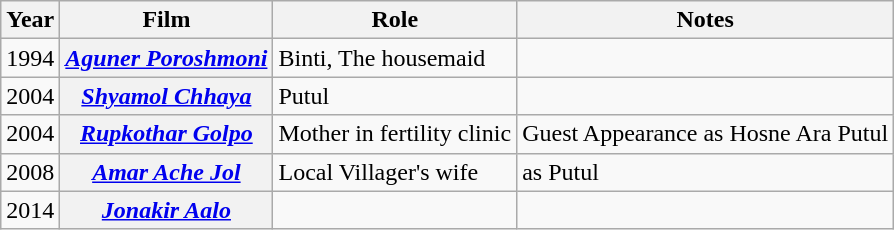<table class="wikitable sortable plainrowheaders">
<tr style="text-align:center;">
<th scope="col">Year</th>
<th scope="col">Film</th>
<th scope="col">Role</th>
<th class="unsortable" scope="col">Notes</th>
</tr>
<tr>
<td>1994</td>
<th scope="row"><em><a href='#'>Aguner Poroshmoni</a></em></th>
<td>Binti, The housemaid</td>
<td></td>
</tr>
<tr>
<td>2004</td>
<th scope="row"><em><a href='#'>Shyamol Chhaya</a></em></th>
<td>Putul</td>
<td></td>
</tr>
<tr>
<td>2004</td>
<th scope="row"><em><a href='#'>Rupkothar Golpo</a></em></th>
<td>Mother in fertility clinic</td>
<td>Guest Appearance as Hosne Ara Putul</td>
</tr>
<tr>
<td>2008</td>
<th scope="row"><em><a href='#'>Amar Ache Jol</a></em></th>
<td>Local Villager's wife</td>
<td>as Putul</td>
</tr>
<tr>
<td>2014</td>
<th scope="row"><em><a href='#'>Jonakir Aalo</a></em></th>
<td></td>
<td></td>
</tr>
</table>
